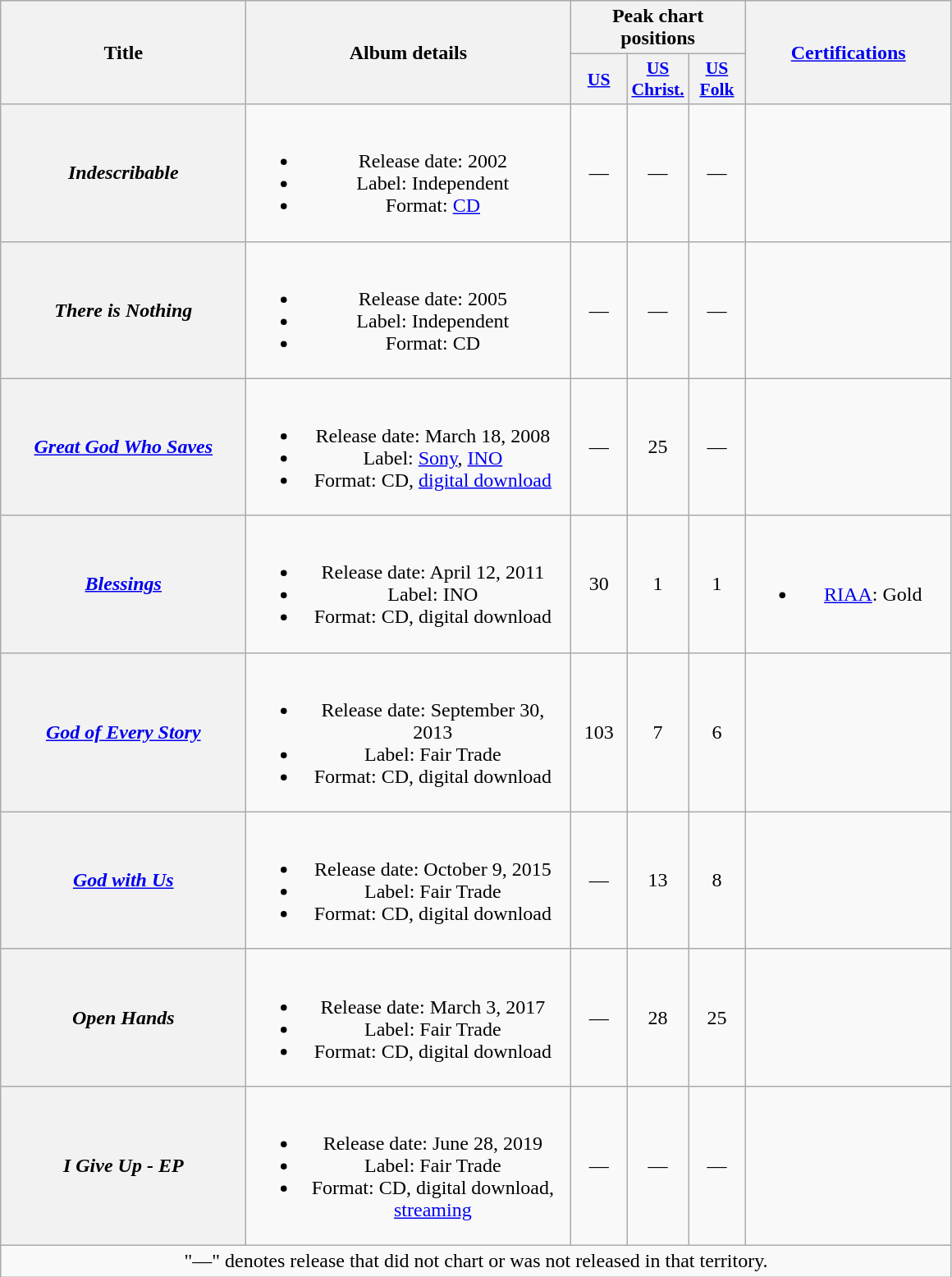<table class="wikitable plainrowheaders" style="text-align:center;" border="1">
<tr>
<th scope="col" rowspan="2" style="width:12em;">Title</th>
<th scope="col" rowspan="2" style="width:16em;">Album details</th>
<th scope="col" colspan="3">Peak chart positions</th>
<th scope="col" rowspan="2" style="width:10em;"><a href='#'>Certifications</a></th>
</tr>
<tr>
<th scope="col" style="width:2.75em;font-size:90%;"><a href='#'>US</a><br></th>
<th scope="col" style="width:2.75em;font-size:90%;"><a href='#'>US Christ.</a><br></th>
<th scope="col" style="width:2.75em;font-size:90%;"><a href='#'>US Folk</a><br></th>
</tr>
<tr>
<th scope="row"><em>Indescribable</em></th>
<td><br><ul><li>Release date: 2002</li><li>Label: Independent</li><li>Format: <a href='#'>CD</a></li></ul></td>
<td>—</td>
<td>—</td>
<td>—</td>
<td></td>
</tr>
<tr>
<th scope="row"><em>There is Nothing</em></th>
<td><br><ul><li>Release date: 2005</li><li>Label: Independent</li><li>Format: CD</li></ul></td>
<td>—</td>
<td>—</td>
<td>—</td>
<td></td>
</tr>
<tr>
<th scope="row"><em><a href='#'>Great God Who Saves</a></em></th>
<td><br><ul><li>Release date: March 18, 2008</li><li>Label: <a href='#'>Sony</a>, <a href='#'>INO</a></li><li>Format: CD, <a href='#'>digital download</a></li></ul></td>
<td>—</td>
<td>25</td>
<td>—</td>
<td></td>
</tr>
<tr>
<th scope="row"><em><a href='#'>Blessings</a></em></th>
<td><br><ul><li>Release date: April 12, 2011</li><li>Label: INO</li><li>Format: CD, digital download</li></ul></td>
<td>30</td>
<td>1</td>
<td>1</td>
<td><br><ul><li><a href='#'>RIAA</a>: Gold</li></ul></td>
</tr>
<tr>
<th scope="row"><em><a href='#'>God of Every Story</a></em></th>
<td><br><ul><li>Release date: September 30, 2013</li><li>Label: Fair Trade</li><li>Format: CD, digital download</li></ul></td>
<td>103</td>
<td>7</td>
<td>6</td>
<td></td>
</tr>
<tr>
<th scope="row"><em><a href='#'>God with Us</a></em></th>
<td><br><ul><li>Release date: October 9, 2015</li><li>Label: Fair Trade</li><li>Format: CD, digital download</li></ul></td>
<td>—</td>
<td>13</td>
<td>8</td>
<td></td>
</tr>
<tr>
<th scope="row"><em>Open Hands</em></th>
<td><br><ul><li>Release date: March 3, 2017</li><li>Label: Fair Trade</li><li>Format: CD, digital download</li></ul></td>
<td>—</td>
<td>28</td>
<td>25</td>
<td></td>
</tr>
<tr>
<th scope="row"><em>I Give Up - EP</em></th>
<td><br><ul><li>Release date: June 28, 2019</li><li>Label: Fair Trade</li><li>Format: CD, digital download, <a href='#'>streaming</a></li></ul></td>
<td>—</td>
<td>—</td>
<td>—</td>
<td></td>
</tr>
<tr>
<td colspan="6" style="text-align:center;">"—" denotes release that did not chart or was not released in that territory.</td>
</tr>
</table>
